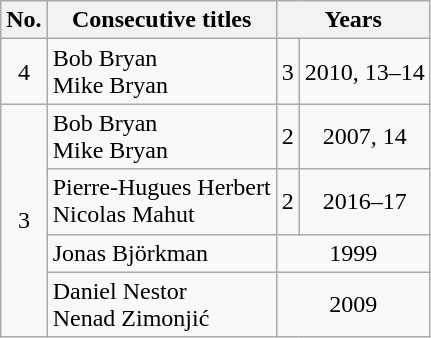<table class="wikitable nowrap" style="text-align:center; display:inline-table">
<tr>
<th scope="col" style="width:20">No.</th>
<th scope="col">Consecutive titles</th>
<th scope="col" colspan="2">Years</th>
</tr>
<tr>
<td>4</td>
<td style="text-align: left;"> Bob Bryan<br> Mike Bryan</td>
<td>3</td>
<td>2010, 13–14</td>
</tr>
<tr>
<td rowspan="4">3</td>
<td style="text-align: left;"> Bob Bryan <br> Mike Bryan</td>
<td>2</td>
<td>2007, 14</td>
</tr>
<tr>
<td style="text-align: left;"> Pierre-Hugues Herbert <br> Nicolas Mahut</td>
<td>2</td>
<td>2016–17</td>
</tr>
<tr>
<td style="text-align: left;"> Jonas Björkman</td>
<td colspan="2">1999</td>
</tr>
<tr>
<td style="text-align: left;"> Daniel Nestor <br> Nenad Zimonjić</td>
<td colspan="2">2009</td>
</tr>
</table>
